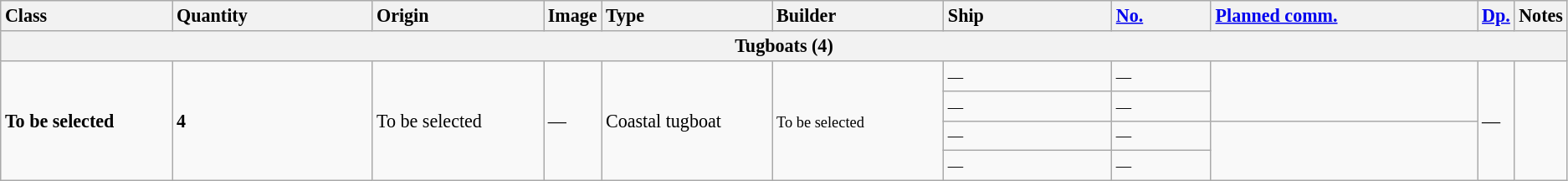<table class="wikitable" style="font-size: 92%;">
<tr>
<th style="text-align: left; width:12%;">Class</th>
<th style="text-align: left; width:14%;">Quantity</th>
<th style="text-align: left; width:12%;">Origin</th>
<th style="text-align: left">Image</th>
<th style="text-align: left; width:12%;">Type</th>
<th style="text-align: left; width:12%;">Builder</th>
<th style="text-align: left; width:12%;">Ship</th>
<th style="text-align: left; width:7%;"><a href='#'>No.</a></th>
<th style="text-align: left; width:20%;"><a href='#'>Planned comm.</a></th>
<th style="text-align: left; width:12%;"><a href='#'>Dp.</a></th>
<th style="text-align: left; width:12%;">Notes</th>
</tr>
<tr>
<th colspan="11">Tugboats (4)</th>
</tr>
<tr>
<td rowspan="4"><strong>To be selected</strong></td>
<td rowspan="4"><strong>4</strong></td>
<td rowspan="4">To be selected</td>
<td rowspan="4">—</td>
<td rowspan="4">Coastal tugboat</td>
<td rowspan="4"><small>To be selected</small></td>
<td><small>—</small></td>
<td><small>—</small></td>
<td rowspan="2"><small></small></td>
<td rowspan="4">—</td>
<td rowspan="4"></td>
</tr>
<tr>
<td><small>—</small></td>
<td><small>—</small></td>
</tr>
<tr>
<td><small>—</small></td>
<td><small>—</small></td>
<td rowspan="2"><small></small></td>
</tr>
<tr>
<td><small>—</small></td>
<td><small>—</small></td>
</tr>
</table>
